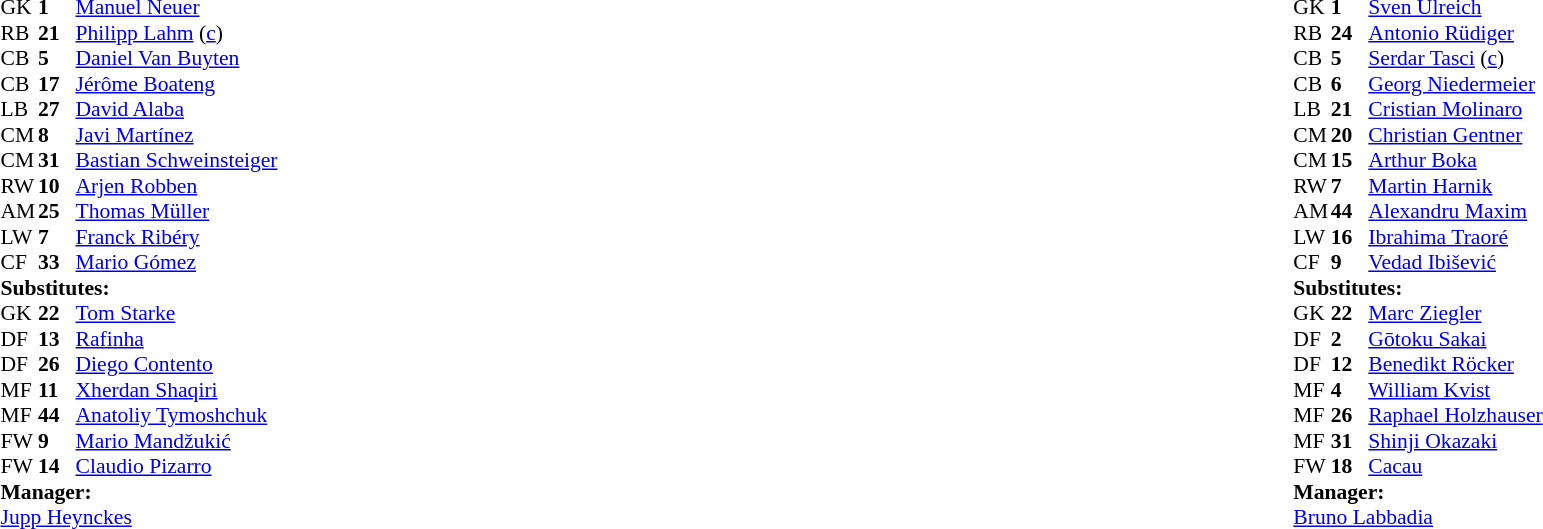<table width="100%">
<tr>
<td valign="top" width="40%"><br><table style="font-size:90%" cellspacing="0" cellpadding="0">
<tr>
<th width=25></th>
<th width=25></th>
</tr>
<tr>
<td>GK</td>
<td><strong>1</strong></td>
<td> <a href='#'>Manuel Neuer</a></td>
</tr>
<tr>
<td>RB</td>
<td><strong>21</strong></td>
<td> <a href='#'>Philipp Lahm</a> (<a href='#'>c</a>)</td>
</tr>
<tr>
<td>CB</td>
<td><strong>5</strong></td>
<td> <a href='#'>Daniel Van Buyten</a></td>
</tr>
<tr>
<td>CB</td>
<td><strong>17</strong></td>
<td> <a href='#'>Jérôme Boateng</a></td>
</tr>
<tr>
<td>LB</td>
<td><strong>27</strong></td>
<td> <a href='#'>David Alaba</a></td>
</tr>
<tr>
<td>CM</td>
<td><strong>8</strong></td>
<td> <a href='#'>Javi Martínez</a></td>
</tr>
<tr>
<td>CM</td>
<td><strong>31</strong></td>
<td> <a href='#'>Bastian Schweinsteiger</a></td>
<td></td>
</tr>
<tr>
<td>RW</td>
<td><strong>10</strong></td>
<td> <a href='#'>Arjen Robben</a></td>
<td></td>
<td></td>
</tr>
<tr>
<td>AM</td>
<td><strong>25</strong></td>
<td> <a href='#'>Thomas Müller</a></td>
</tr>
<tr>
<td>LW</td>
<td><strong>7</strong></td>
<td> <a href='#'>Franck Ribéry</a></td>
<td></td>
<td></td>
</tr>
<tr>
<td>CF</td>
<td><strong>33</strong></td>
<td> <a href='#'>Mario Gómez</a></td>
<td></td>
<td></td>
</tr>
<tr>
<td colspan=3><strong>Substitutes:</strong></td>
</tr>
<tr>
<td>GK</td>
<td><strong>22</strong></td>
<td> <a href='#'>Tom Starke</a></td>
</tr>
<tr>
<td>DF</td>
<td><strong>13</strong></td>
<td> <a href='#'>Rafinha</a></td>
</tr>
<tr>
<td>DF</td>
<td><strong>26</strong></td>
<td> <a href='#'>Diego Contento</a></td>
</tr>
<tr>
<td>MF</td>
<td><strong>11</strong></td>
<td> <a href='#'>Xherdan Shaqiri</a></td>
<td></td>
<td></td>
</tr>
<tr>
<td>MF</td>
<td><strong>44</strong></td>
<td> <a href='#'>Anatoliy Tymoshchuk</a></td>
<td></td>
<td></td>
</tr>
<tr>
<td>FW</td>
<td><strong>9</strong></td>
<td> <a href='#'>Mario Mandžukić</a></td>
<td></td>
<td></td>
</tr>
<tr>
<td>FW</td>
<td><strong>14</strong></td>
<td> <a href='#'>Claudio Pizarro</a></td>
</tr>
<tr>
<td colspan=3><strong>Manager:</strong></td>
</tr>
<tr>
<td colspan=3> <a href='#'>Jupp Heynckes</a></td>
</tr>
</table>
</td>
<td valign="top"></td>
<td valign="top" width="50%"><br><table style="font-size:90%; margin:auto" cellspacing="0" cellpadding="0">
<tr>
<th width=25></th>
<th width=25></th>
</tr>
<tr>
<td>GK</td>
<td><strong>1</strong></td>
<td> <a href='#'>Sven Ulreich</a></td>
</tr>
<tr>
<td>RB</td>
<td><strong>24</strong></td>
<td> <a href='#'>Antonio Rüdiger</a></td>
</tr>
<tr>
<td>CB</td>
<td><strong>5</strong></td>
<td> <a href='#'>Serdar Tasci</a> (<a href='#'>c</a>)</td>
</tr>
<tr>
<td>CB</td>
<td><strong>6</strong></td>
<td> <a href='#'>Georg Niedermeier</a></td>
</tr>
<tr>
<td>LB</td>
<td><strong>21</strong></td>
<td> <a href='#'>Cristian Molinaro</a></td>
<td></td>
<td></td>
</tr>
<tr>
<td>CM</td>
<td><strong>20</strong></td>
<td> <a href='#'>Christian Gentner</a></td>
</tr>
<tr>
<td>CM</td>
<td><strong>15</strong></td>
<td> <a href='#'>Arthur Boka</a></td>
<td></td>
</tr>
<tr>
<td>RW</td>
<td><strong>7</strong></td>
<td> <a href='#'>Martin Harnik</a></td>
</tr>
<tr>
<td>AM</td>
<td><strong>44</strong></td>
<td> <a href='#'>Alexandru Maxim</a></td>
<td></td>
<td></td>
</tr>
<tr>
<td>LW</td>
<td><strong>16</strong></td>
<td> <a href='#'>Ibrahima Traoré</a></td>
<td></td>
<td></td>
</tr>
<tr>
<td>CF</td>
<td><strong>9</strong></td>
<td> <a href='#'>Vedad Ibišević</a></td>
<td></td>
</tr>
<tr>
<td colspan=3><strong>Substitutes:</strong></td>
</tr>
<tr>
<td>GK</td>
<td><strong>22</strong></td>
<td> <a href='#'>Marc Ziegler</a></td>
</tr>
<tr>
<td>DF</td>
<td><strong>2</strong></td>
<td> <a href='#'>Gōtoku Sakai</a></td>
<td></td>
<td></td>
</tr>
<tr>
<td>DF</td>
<td><strong>12</strong></td>
<td> <a href='#'>Benedikt Röcker</a></td>
</tr>
<tr>
<td>MF</td>
<td><strong>4</strong></td>
<td> <a href='#'>William Kvist</a></td>
</tr>
<tr>
<td>MF</td>
<td><strong>26</strong></td>
<td> <a href='#'>Raphael Holzhauser</a></td>
</tr>
<tr>
<td>MF</td>
<td><strong>31</strong></td>
<td> <a href='#'>Shinji Okazaki</a></td>
<td></td>
<td></td>
</tr>
<tr>
<td>FW</td>
<td><strong>18</strong></td>
<td> <a href='#'>Cacau</a></td>
<td></td>
<td></td>
</tr>
<tr>
<td colspan=3><strong>Manager:</strong></td>
</tr>
<tr>
<td colspan=3> <a href='#'>Bruno Labbadia</a></td>
</tr>
</table>
</td>
</tr>
</table>
